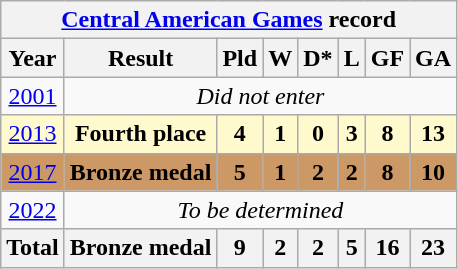<table class="wikitable" style="text-align: center;">
<tr>
<th colspan=8><a href='#'>Central American Games</a> record</th>
</tr>
<tr>
<th>Year</th>
<th>Result</th>
<th>Pld</th>
<th>W</th>
<th>D*</th>
<th>L</th>
<th>GF</th>
<th>GA</th>
</tr>
<tr>
<td> <a href='#'>2001</a></td>
<td colspan=7><em>Did not enter</em></td>
</tr>
<tr bgcolor=LemonChiffon>
<td> <a href='#'>2013</a></td>
<td><strong>Fourth place</strong></td>
<td><strong>4</strong></td>
<td><strong>1</strong></td>
<td><strong>0</strong></td>
<td><strong>3</strong></td>
<td><strong>8</strong></td>
<td><strong>13</strong></td>
</tr>
<tr bgcolor=cc9966>
<td> <a href='#'>2017</a></td>
<td><strong>Bronze medal</strong></td>
<td><strong>5</strong></td>
<td><strong>1</strong></td>
<td><strong>2</strong></td>
<td><strong>2</strong></td>
<td><strong>8</strong></td>
<td><strong>10</strong></td>
</tr>
<tr>
<td> <a href='#'>2022</a></td>
<td colspan=8><em>To be determined</em></td>
</tr>
<tr>
<th>Total</th>
<th>Bronze medal</th>
<th>9</th>
<th>2</th>
<th>2</th>
<th>5</th>
<th>16</th>
<th>23</th>
</tr>
</table>
